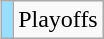<table class="wikitable" style="text-align:center;margin-left:1em;float:right">
<tr>
<td bgcolor=#97DEFF></td>
<td>Playoffs</td>
</tr>
</table>
